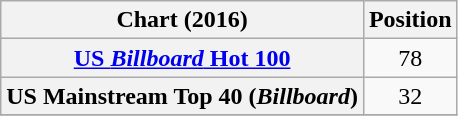<table class="wikitable plainrowheaders sortable" style="text-align:center">
<tr>
<th scope="col">Chart (2016)</th>
<th scope="col">Position</th>
</tr>
<tr>
<th scope="row"><a href='#'>US <em>Billboard</em> Hot 100</a></th>
<td style="text-align:center;">78</td>
</tr>
<tr>
<th scope="row">US Mainstream Top 40 (<em>Billboard</em>)</th>
<td style="text-align:center;">32</td>
</tr>
<tr>
</tr>
</table>
